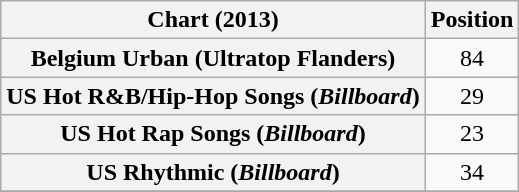<table class="wikitable plainrowheaders sortable" style="text-align:center">
<tr>
<th scope="col">Chart (2013)</th>
<th scope="col">Position</th>
</tr>
<tr>
<th scope="row">Belgium Urban (Ultratop Flanders)</th>
<td style="text-align:center;">84</td>
</tr>
<tr>
<th scope="row">US Hot R&B/Hip-Hop Songs (<em>Billboard</em>)</th>
<td style="text-align:center;">29</td>
</tr>
<tr>
<th scope="row">US Hot Rap Songs (<em>Billboard</em>)</th>
<td style="text-align:center;">23</td>
</tr>
<tr>
<th scope="row">US Rhythmic (<em>Billboard</em>)</th>
<td style="text-align:center;">34</td>
</tr>
<tr>
</tr>
</table>
